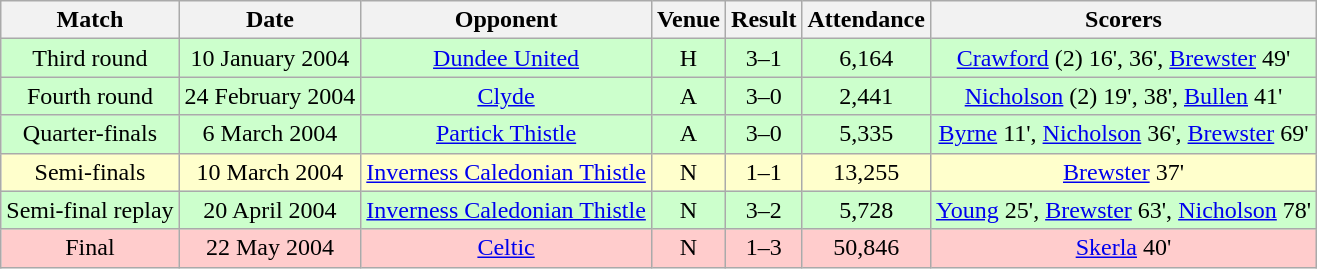<table class="wikitable" style="font-size:100%; text-align:center">
<tr>
<th>Match</th>
<th>Date</th>
<th>Opponent</th>
<th>Venue</th>
<th>Result</th>
<th>Attendance</th>
<th>Scorers</th>
</tr>
<tr style="background: #CCFFCC;">
<td>Third round</td>
<td>10 January 2004</td>
<td><a href='#'>Dundee United</a></td>
<td>H</td>
<td>3–1</td>
<td>6,164</td>
<td><a href='#'>Crawford</a> (2) 16', 36', <a href='#'>Brewster</a> 49'</td>
</tr>
<tr style="background: #CCFFCC;">
<td>Fourth round</td>
<td>24 February 2004</td>
<td><a href='#'>Clyde</a></td>
<td>A</td>
<td>3–0</td>
<td>2,441</td>
<td><a href='#'>Nicholson</a> (2) 19', 38', <a href='#'>Bullen</a> 41'</td>
</tr>
<tr style="background: #CCFFCC;">
<td>Quarter-finals</td>
<td>6 March 2004</td>
<td><a href='#'>Partick Thistle</a></td>
<td>A</td>
<td>3–0</td>
<td>5,335</td>
<td><a href='#'>Byrne</a> 11', <a href='#'>Nicholson</a> 36', <a href='#'>Brewster</a> 69'</td>
</tr>
<tr style="background: #FFFFCC;">
<td>Semi-finals</td>
<td>10 March 2004</td>
<td><a href='#'>Inverness Caledonian Thistle</a></td>
<td>N</td>
<td>1–1</td>
<td>13,255</td>
<td><a href='#'>Brewster</a> 37'</td>
</tr>
<tr style="background: #CCFFCC;">
<td>Semi-final replay</td>
<td>20 April 2004</td>
<td><a href='#'>Inverness Caledonian Thistle</a></td>
<td>N</td>
<td>3–2</td>
<td>5,728</td>
<td><a href='#'>Young</a> 25', <a href='#'>Brewster</a> 63', <a href='#'>Nicholson</a> 78'</td>
</tr>
<tr style="background: #FFCCCC;">
<td>Final</td>
<td>22 May 2004</td>
<td><a href='#'>Celtic</a></td>
<td>N</td>
<td>1–3</td>
<td>50,846</td>
<td><a href='#'>Skerla</a> 40'</td>
</tr>
</table>
